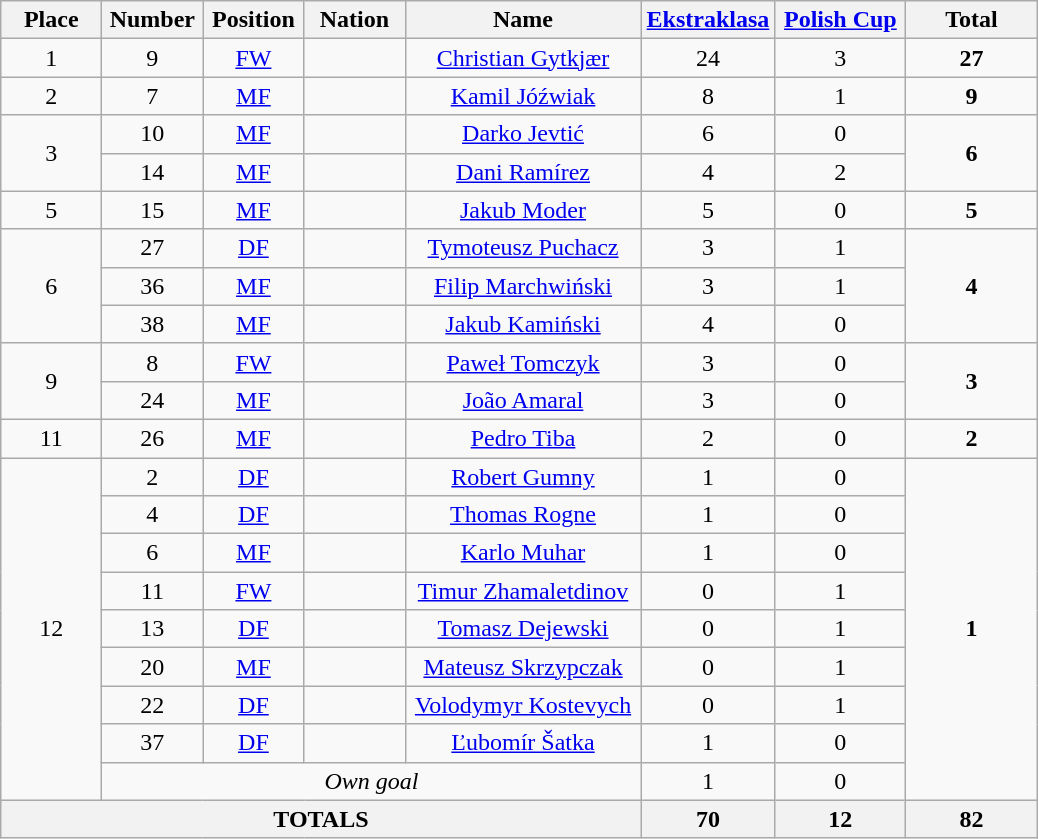<table class="wikitable" style="font-size: 100%; text-align: center;">
<tr>
<th width=60>Place</th>
<th width=60>Number</th>
<th width=60>Position</th>
<th width=60>Nation</th>
<th width=150>Name</th>
<th width=80><a href='#'>Ekstraklasa</a></th>
<th width=80><a href='#'>Polish Cup</a></th>
<th width=80>Total</th>
</tr>
<tr>
<td rowspan="1">1</td>
<td>9</td>
<td><a href='#'>FW</a></td>
<td></td>
<td><a href='#'>Christian Gytkjær</a></td>
<td>24</td>
<td>3</td>
<td rowspan="1"><strong>27</strong></td>
</tr>
<tr>
<td rowspan="1">2</td>
<td>7</td>
<td><a href='#'>MF</a></td>
<td></td>
<td><a href='#'>Kamil Jóźwiak</a></td>
<td>8</td>
<td>1</td>
<td rowspan="1"><strong>9</strong></td>
</tr>
<tr>
<td rowspan="2">3</td>
<td>10</td>
<td><a href='#'>MF</a></td>
<td></td>
<td><a href='#'>Darko Jevtić</a></td>
<td>6</td>
<td>0</td>
<td rowspan="2"><strong>6</strong></td>
</tr>
<tr>
<td>14</td>
<td><a href='#'>MF</a></td>
<td></td>
<td><a href='#'>Dani Ramírez</a></td>
<td>4</td>
<td>2</td>
</tr>
<tr>
<td rowspan="1">5</td>
<td>15</td>
<td><a href='#'>MF</a></td>
<td></td>
<td><a href='#'>Jakub Moder</a></td>
<td>5</td>
<td>0</td>
<td rowspan="1"><strong>5</strong></td>
</tr>
<tr>
<td rowspan="3">6</td>
<td>27</td>
<td><a href='#'>DF</a></td>
<td></td>
<td><a href='#'>Tymoteusz Puchacz</a></td>
<td>3</td>
<td>1</td>
<td rowspan="3"><strong>4</strong></td>
</tr>
<tr>
<td>36</td>
<td><a href='#'>MF</a></td>
<td></td>
<td><a href='#'>Filip Marchwiński</a></td>
<td>3</td>
<td>1</td>
</tr>
<tr>
<td>38</td>
<td><a href='#'>MF</a></td>
<td></td>
<td><a href='#'>Jakub Kamiński</a></td>
<td>4</td>
<td>0</td>
</tr>
<tr>
<td rowspan="2">9</td>
<td>8</td>
<td><a href='#'>FW</a></td>
<td></td>
<td><a href='#'>Paweł Tomczyk</a></td>
<td>3</td>
<td>0</td>
<td rowspan="2"><strong>3</strong></td>
</tr>
<tr>
<td>24</td>
<td><a href='#'>MF</a></td>
<td></td>
<td><a href='#'>João Amaral</a></td>
<td>3</td>
<td>0</td>
</tr>
<tr>
<td rowspan="1">11</td>
<td>26</td>
<td><a href='#'>MF</a></td>
<td></td>
<td><a href='#'>Pedro Tiba</a></td>
<td>2</td>
<td>0</td>
<td rowspan="1"><strong>2</strong></td>
</tr>
<tr>
<td rowspan="9">12</td>
<td>2</td>
<td><a href='#'>DF</a></td>
<td></td>
<td><a href='#'>Robert Gumny</a></td>
<td>1</td>
<td>0</td>
<td rowspan="9"><strong>1</strong></td>
</tr>
<tr>
<td>4</td>
<td><a href='#'>DF</a></td>
<td></td>
<td><a href='#'>Thomas Rogne</a></td>
<td>1</td>
<td>0</td>
</tr>
<tr>
<td>6</td>
<td><a href='#'>MF</a></td>
<td></td>
<td><a href='#'>Karlo Muhar</a></td>
<td>1</td>
<td>0</td>
</tr>
<tr>
<td>11</td>
<td><a href='#'>FW</a></td>
<td></td>
<td><a href='#'>Timur Zhamaletdinov</a></td>
<td>0</td>
<td>1</td>
</tr>
<tr>
<td>13</td>
<td><a href='#'>DF</a></td>
<td></td>
<td><a href='#'>Tomasz Dejewski</a></td>
<td>0</td>
<td>1</td>
</tr>
<tr>
<td>20</td>
<td><a href='#'>MF</a></td>
<td></td>
<td><a href='#'>Mateusz Skrzypczak</a></td>
<td>0</td>
<td>1</td>
</tr>
<tr>
<td>22</td>
<td><a href='#'>DF</a></td>
<td></td>
<td><a href='#'>Volodymyr Kostevych</a></td>
<td>0</td>
<td>1</td>
</tr>
<tr>
<td>37</td>
<td><a href='#'>DF</a></td>
<td></td>
<td><a href='#'>Ľubomír Šatka</a></td>
<td>1</td>
<td>0</td>
</tr>
<tr>
<td colspan=4><em>Own goal</em></td>
<td>1</td>
<td>0</td>
</tr>
<tr>
<th colspan="5">TOTALS</th>
<th>70</th>
<th>12</th>
<th>82</th>
</tr>
</table>
